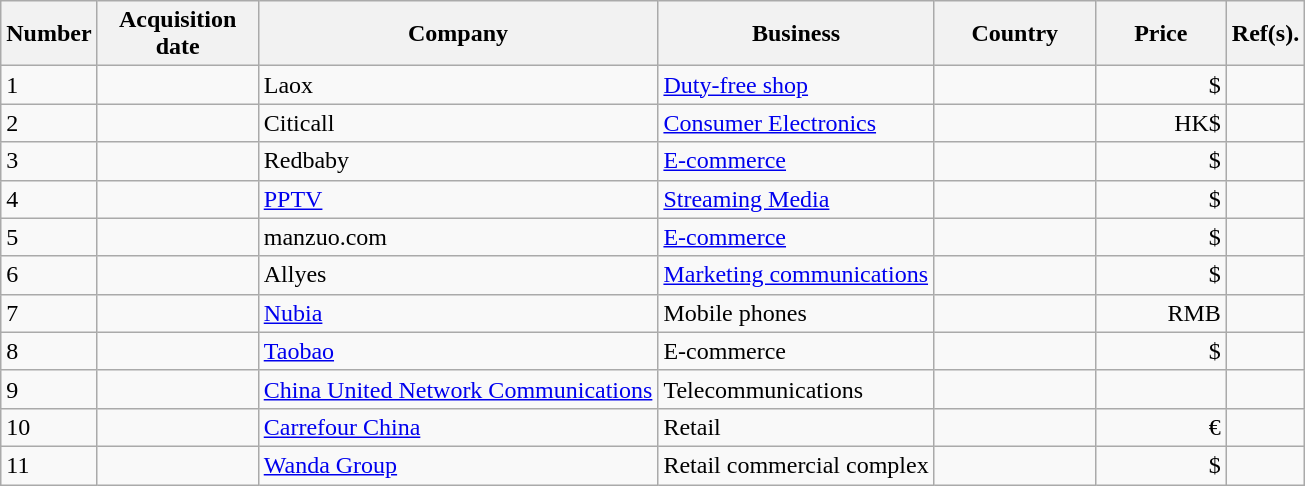<table class="wikitable sortable">
<tr>
<th scope="col" style="width:30px;">Number</th>
<th scope="col" style="width:100px;">Acquisition date</th>
<th scope="col">Company</th>
<th scope="col">Business</th>
<th scope="col" style="width:100px;">Country</th>
<th scope="col" style="width:80px;">Price</th>
<th scope="col" class="sortable">Ref(s).</th>
</tr>
<tr>
<td>1</td>
<td></td>
<td>Laox</td>
<td><a href='#'>Duty-free shop</a></td>
<td></td>
<td style="text-align:right;">$</td>
<td style="text-align:center;"></td>
</tr>
<tr scope="row">
<td>2</td>
<td></td>
<td>Citicall</td>
<td><a href='#'>Consumer Electronics</a></td>
<td></td>
<td style="text-align:right;">HK$</td>
<td style="text-align:center;"></td>
</tr>
<tr scope="row">
<td>3</td>
<td></td>
<td>Redbaby</td>
<td><a href='#'>E-commerce</a></td>
<td></td>
<td style="text-align:right;">$</td>
<td style="text-align:center;"></td>
</tr>
<tr scope="row">
<td>4</td>
<td></td>
<td><a href='#'>PPTV</a></td>
<td><a href='#'>Streaming Media</a></td>
<td></td>
<td style="text-align:right;">$</td>
<td style="text-align:center;"></td>
</tr>
<tr scope="row">
<td>5</td>
<td></td>
<td>manzuo.com</td>
<td><a href='#'>E-commerce</a></td>
<td></td>
<td style="text-align:right;">$</td>
<td style="text-align:center;"></td>
</tr>
<tr scope="row">
<td>6</td>
<td></td>
<td>Allyes</td>
<td><a href='#'>Marketing communications</a></td>
<td></td>
<td style="text-align:right;">$</td>
<td style="text-align:center;"></td>
</tr>
<tr scope="row">
<td>7</td>
<td></td>
<td><a href='#'>Nubia</a></td>
<td>Mobile phones</td>
<td></td>
<td style="text-align:right;">RMB</td>
<td style="text-align:center;"></td>
</tr>
<tr scope="row">
<td>8</td>
<td></td>
<td><a href='#'>Taobao</a></td>
<td>E-commerce</td>
<td></td>
<td style="text-align:right;">$</td>
<td style="text-align:center;"></td>
</tr>
<tr scope="row">
<td>9</td>
<td></td>
<td><a href='#'>China United Network Communications</a></td>
<td>Telecommunications</td>
<td></td>
<td></td>
<td style="text-align:center;"></td>
</tr>
<tr scope="row">
<td>10</td>
<td></td>
<td><a href='#'>Carrefour China</a></td>
<td>Retail</td>
<td></td>
<td style="text-align:right;">€</td>
<td style="text-align:center;"></td>
</tr>
<tr scope="row">
<td>11</td>
<td></td>
<td><a href='#'>Wanda Group</a></td>
<td>Retail commercial complex</td>
<td></td>
<td style="text-align:right;">$</td>
<td style="text-align:center;"></td>
</tr>
</table>
